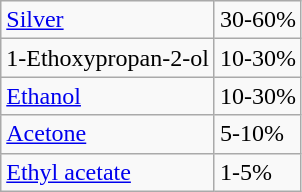<table class="wikitable">
<tr>
<td><a href='#'>Silver</a></td>
<td>30-60%</td>
</tr>
<tr>
<td>1-Ethoxypropan-2-ol</td>
<td>10-30%</td>
</tr>
<tr>
<td><a href='#'>Ethanol</a></td>
<td>10-30%</td>
</tr>
<tr>
<td><a href='#'>Acetone</a></td>
<td>5-10%</td>
</tr>
<tr>
<td><a href='#'>Ethyl acetate</a></td>
<td>1-5%</td>
</tr>
</table>
